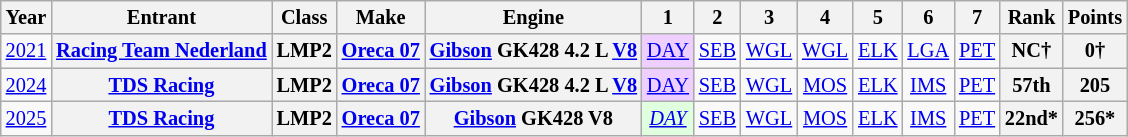<table class="wikitable" style="text-align:center; font-size:85%">
<tr>
<th>Year</th>
<th>Entrant</th>
<th>Class</th>
<th>Make</th>
<th>Engine</th>
<th>1</th>
<th>2</th>
<th>3</th>
<th>4</th>
<th>5</th>
<th>6</th>
<th>7</th>
<th>Rank</th>
<th>Points</th>
</tr>
<tr>
<td><a href='#'>2021</a></td>
<th nowrap><a href='#'>Racing Team Nederland</a></th>
<th>LMP2</th>
<th nowrap><a href='#'>Oreca 07</a></th>
<th nowrap><a href='#'>Gibson</a> GK428 4.2 L <a href='#'>V8</a></th>
<td style="background:#EFCFFF;"><a href='#'>DAY</a><br></td>
<td><a href='#'>SEB</a></td>
<td><a href='#'>WGL</a></td>
<td><a href='#'>WGL</a></td>
<td><a href='#'>ELK</a></td>
<td><a href='#'>LGA</a></td>
<td><a href='#'>PET</a></td>
<th>NC†</th>
<th>0†</th>
</tr>
<tr>
<td><a href='#'>2024</a></td>
<th nowrap><a href='#'>TDS Racing</a></th>
<th>LMP2</th>
<th nowrap><a href='#'>Oreca 07</a></th>
<th nowrap><a href='#'>Gibson</a> GK428 4.2 L <a href='#'>V8</a></th>
<td style="background:#EFCFFF;"><a href='#'>DAY</a><br></td>
<td><a href='#'>SEB</a></td>
<td><a href='#'>WGL</a></td>
<td><a href='#'>MOS</a></td>
<td><a href='#'>ELK</a></td>
<td><a href='#'>IMS</a></td>
<td><a href='#'>PET</a></td>
<th>57th</th>
<th>205</th>
</tr>
<tr>
<td><a href='#'>2025</a></td>
<th><a href='#'>TDS Racing</a></th>
<th>LMP2</th>
<th><a href='#'>Oreca 07</a></th>
<th><a href='#'>Gibson</a> GK428 V8</th>
<td style="background:#DFFFDF;"><em><a href='#'>DAY</a></em><br></td>
<td><a href='#'>SEB</a></td>
<td><a href='#'>WGL</a></td>
<td><a href='#'>MOS</a></td>
<td><a href='#'>ELK</a></td>
<td><a href='#'>IMS</a></td>
<td><a href='#'>PET</a></td>
<th>22nd*</th>
<th>256*</th>
</tr>
</table>
